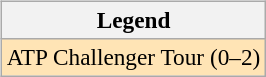<table>
<tr valign=top>
<td><br><table class=wikitable style=font-size:97%>
<tr>
<th>Legend</th>
</tr>
<tr bgcolor=moccasin>
<td>ATP Challenger Tour (0–2)</td>
</tr>
</table>
</td>
<td></td>
</tr>
</table>
